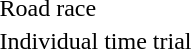<table>
<tr>
<td>Road race<br></td>
<td></td>
<td></td>
<td></td>
</tr>
<tr>
<td>Individual time trial<br></td>
<td></td>
<td></td>
<td></td>
</tr>
</table>
